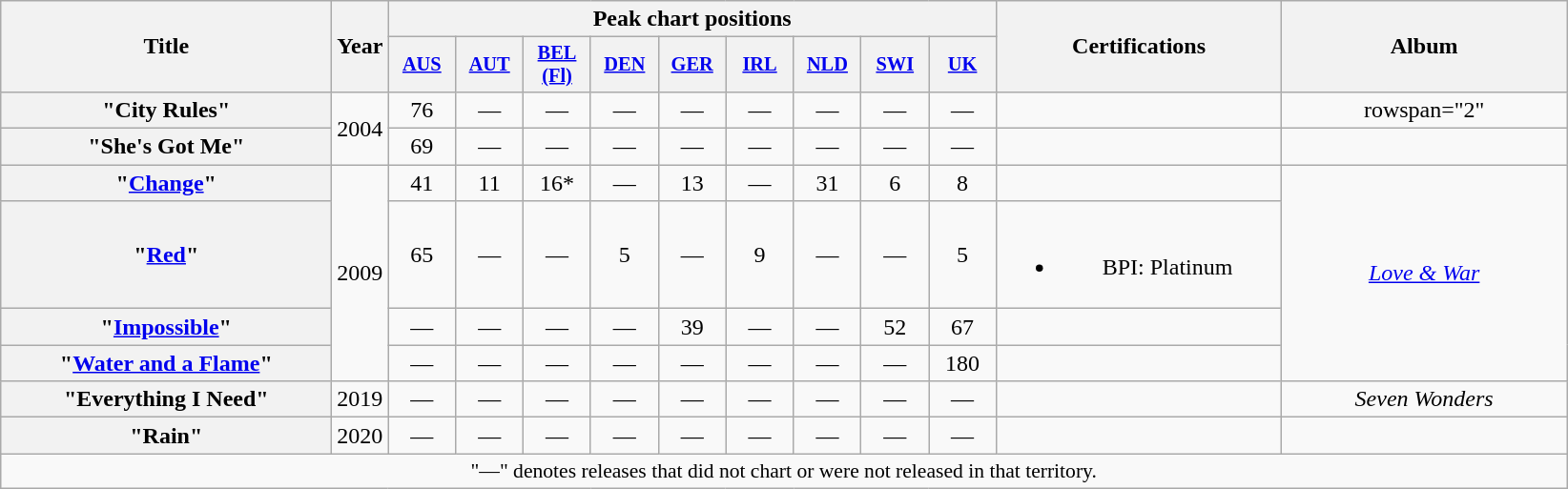<table class="wikitable plainrowheaders" style="text-align:center;">
<tr>
<th scope="col" rowspan="2" style="width:14em;">Title</th>
<th scope="col" rowspan="2" style="width:1em;">Year</th>
<th scope="col" colspan="9">Peak chart positions</th>
<th scope="col" rowspan="2" style="width:12em;">Certifications</th>
<th scope="col" rowspan="2" style="width:12em;">Album</th>
</tr>
<tr>
<th style="width:3em;font-size:85%"><a href='#'>AUS</a><br></th>
<th style="width:3em;font-size:85%"><a href='#'>AUT</a></th>
<th style="width:3em;font-size:85%"><a href='#'>BEL<br>(Fl)</a></th>
<th style="width:3em;font-size:85%"><a href='#'>DEN</a></th>
<th style="width:3em;font-size:85%"><a href='#'>GER</a></th>
<th style="width:3em;font-size:85%"><a href='#'>IRL</a></th>
<th style="width:3em;font-size:85%"><a href='#'>NLD</a></th>
<th style="width:3em;font-size:85%"><a href='#'>SWI</a></th>
<th style="width:3em;font-size:85%"><a href='#'>UK</a></th>
</tr>
<tr>
<th scope="row">"City Rules"<br></th>
<td rowspan="2">2004</td>
<td>76</td>
<td>—</td>
<td>—</td>
<td>—</td>
<td>—</td>
<td>—</td>
<td>—</td>
<td>—</td>
<td>—</td>
<td></td>
<td>rowspan="2" </td>
</tr>
<tr>
<th scope="row">"She's Got Me"</th>
<td>69</td>
<td>—</td>
<td>—</td>
<td>—</td>
<td>—</td>
<td>—</td>
<td>—</td>
<td>—</td>
<td>—</td>
<td></td>
</tr>
<tr>
<th scope="row">"<a href='#'>Change</a>"<br></th>
<td rowspan="4">2009</td>
<td>41</td>
<td>11</td>
<td>16*<br></td>
<td>—</td>
<td>13</td>
<td>—</td>
<td>31</td>
<td>6</td>
<td>8</td>
<td></td>
<td rowspan="4"><em><a href='#'>Love & War</a></em></td>
</tr>
<tr>
<th scope="row">"<a href='#'>Red</a>"</th>
<td>65</td>
<td>—</td>
<td>—</td>
<td>5</td>
<td>—</td>
<td>9</td>
<td>—</td>
<td>—</td>
<td>5</td>
<td><br><ul><li>BPI: Platinum</li></ul></td>
</tr>
<tr>
<th scope="row">"<a href='#'>Impossible</a>"</th>
<td>—</td>
<td>—</td>
<td>—</td>
<td>—</td>
<td>39</td>
<td>—</td>
<td>—</td>
<td>52</td>
<td>67</td>
<td></td>
</tr>
<tr>
<th scope="row">"<a href='#'>Water and a Flame</a>" <br></th>
<td>—</td>
<td>—</td>
<td>—</td>
<td>—</td>
<td>—</td>
<td>—</td>
<td>—</td>
<td>—</td>
<td>180</td>
<td></td>
</tr>
<tr>
<th scope="row">"Everything I Need"</th>
<td>2019</td>
<td>—</td>
<td>—</td>
<td>—</td>
<td>—</td>
<td>—</td>
<td>—</td>
<td>—</td>
<td>—</td>
<td>—</td>
<td></td>
<td><em>Seven Wonders</em> <br></td>
</tr>
<tr>
<th scope="row">"Rain"</th>
<td>2020</td>
<td>—</td>
<td>—</td>
<td>—</td>
<td>—</td>
<td>—</td>
<td>—</td>
<td>—</td>
<td>—</td>
<td>—</td>
<td></td>
<td></td>
</tr>
<tr>
<td colspan="14" style="font-size:90%">"—" denotes releases that did not chart or were not released in that territory.</td>
</tr>
</table>
